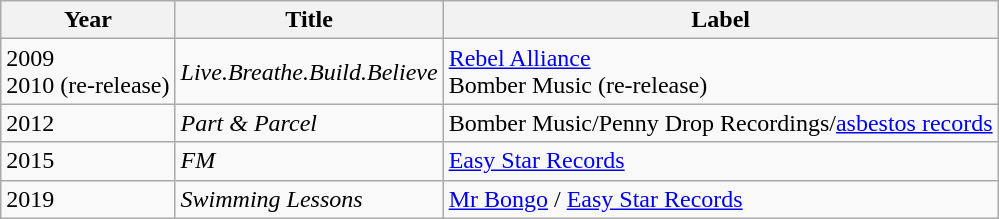<table class="wikitable">
<tr>
<th>Year</th>
<th>Title</th>
<th>Label</th>
</tr>
<tr>
<td>2009<br>2010 (re-release)</td>
<td><em>Live.Breathe.Build.Believe</em></td>
<td><a href='#'>Rebel Alliance</a><br>Bomber Music (re-release)</td>
</tr>
<tr>
<td>2012</td>
<td><em>Part & Parcel</em></td>
<td>Bomber Music/Penny Drop Recordings/<a href='#'>asbestos records</a></td>
</tr>
<tr>
<td>2015</td>
<td><em>FM</em></td>
<td><a href='#'>Easy Star Records</a></td>
</tr>
<tr>
<td>2019</td>
<td><em>Swimming Lessons</em></td>
<td><a href='#'>Mr Bongo</a> / <a href='#'>Easy Star Records</a></td>
</tr>
</table>
